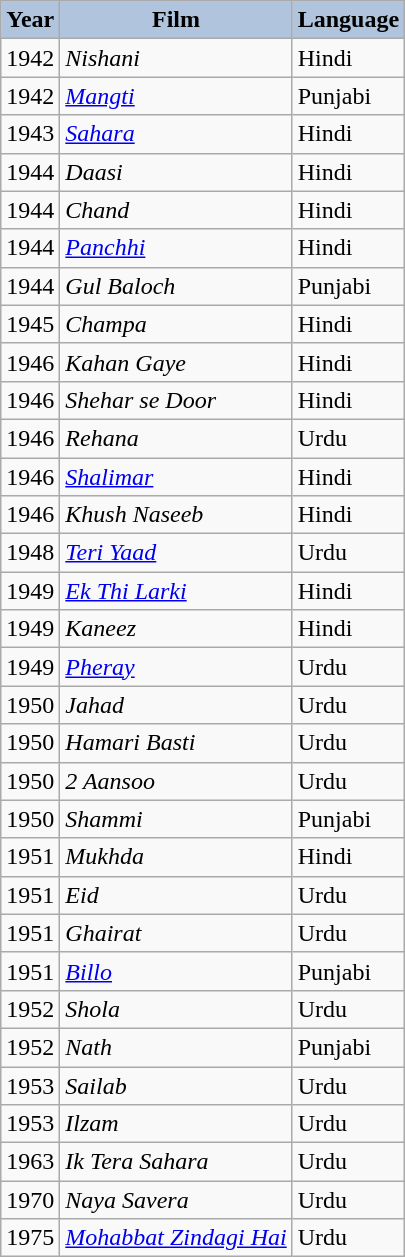<table class="wikitable sortable plainrowheaders">
<tr>
<th style="background:#B0C4DE;">Year</th>
<th style="background:#B0C4DE;">Film</th>
<th style="background:#B0C4DE;">Language</th>
</tr>
<tr>
<td>1942</td>
<td><em>Nishani</em></td>
<td>Hindi</td>
</tr>
<tr>
<td>1942</td>
<td><em><a href='#'>Mangti</a></em></td>
<td>Punjabi</td>
</tr>
<tr>
<td>1943</td>
<td><em><a href='#'>Sahara</a></em></td>
<td>Hindi</td>
</tr>
<tr>
<td>1944</td>
<td><em>Daasi</em></td>
<td>Hindi</td>
</tr>
<tr>
<td>1944</td>
<td><em>Chand</em></td>
<td>Hindi</td>
</tr>
<tr>
<td>1944</td>
<td><em><a href='#'>Panchhi</a></em></td>
<td>Hindi</td>
</tr>
<tr>
<td>1944</td>
<td><em>Gul Baloch</em></td>
<td>Punjabi</td>
</tr>
<tr>
<td>1945</td>
<td><em>Champa</em></td>
<td>Hindi</td>
</tr>
<tr>
<td>1946</td>
<td><em>Kahan Gaye</em></td>
<td>Hindi</td>
</tr>
<tr>
<td>1946</td>
<td><em>Shehar se Door</em></td>
<td>Hindi</td>
</tr>
<tr>
<td>1946</td>
<td><em>Rehana</em></td>
<td>Urdu</td>
</tr>
<tr>
<td>1946</td>
<td><em><a href='#'>Shalimar</a></em></td>
<td>Hindi</td>
</tr>
<tr>
<td>1946</td>
<td><em>Khush Naseeb</em></td>
<td>Hindi</td>
</tr>
<tr>
<td>1948</td>
<td><em><a href='#'>Teri Yaad</a></em></td>
<td>Urdu</td>
</tr>
<tr>
<td>1949</td>
<td><em><a href='#'>Ek Thi Larki</a></em></td>
<td>Hindi</td>
</tr>
<tr>
<td>1949</td>
<td><em>Kaneez</em></td>
<td>Hindi</td>
</tr>
<tr>
<td>1949</td>
<td><em><a href='#'>Pheray</a></em></td>
<td>Urdu</td>
</tr>
<tr>
<td>1950</td>
<td><em>Jahad</em></td>
<td>Urdu</td>
</tr>
<tr>
<td>1950</td>
<td><em>Hamari Basti</em></td>
<td>Urdu</td>
</tr>
<tr>
<td>1950</td>
<td><em>2 Aansoo</em></td>
<td>Urdu</td>
</tr>
<tr>
<td>1950</td>
<td><em>Shammi</em></td>
<td>Punjabi</td>
</tr>
<tr>
<td>1951</td>
<td><em>Mukhda</em></td>
<td>Hindi</td>
</tr>
<tr>
<td>1951</td>
<td><em>Eid</em></td>
<td>Urdu</td>
</tr>
<tr>
<td>1951</td>
<td><em>Ghairat</em></td>
<td>Urdu</td>
</tr>
<tr>
<td>1951</td>
<td><em><a href='#'>Billo</a></em></td>
<td>Punjabi</td>
</tr>
<tr>
<td>1952</td>
<td><em>Shola</em></td>
<td>Urdu</td>
</tr>
<tr>
<td>1952</td>
<td><em>Nath</em></td>
<td>Punjabi</td>
</tr>
<tr>
<td>1953</td>
<td><em>Sailab</em></td>
<td>Urdu</td>
</tr>
<tr>
<td>1953</td>
<td><em>Ilzam</em></td>
<td>Urdu</td>
</tr>
<tr>
<td>1963</td>
<td><em>Ik Tera Sahara</em></td>
<td>Urdu</td>
</tr>
<tr>
<td>1970</td>
<td><em>Naya Savera</em></td>
<td>Urdu</td>
</tr>
<tr>
<td>1975</td>
<td><em><a href='#'>Mohabbat Zindagi Hai</a></em></td>
<td>Urdu</td>
</tr>
</table>
